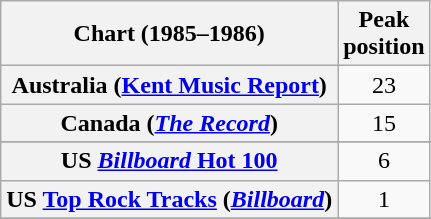<table class="wikitable sortable plainrowheaders" style="text-align:center">
<tr>
<th>Chart (1985–1986)</th>
<th>Peak<br>position</th>
</tr>
<tr>
<th scope="row">Australia (<a href='#'>Kent Music Report</a>)</th>
<td>23</td>
</tr>
<tr>
<th scope="row">Canada (<em><a href='#'>The Record</a></em>)</th>
<td>15</td>
</tr>
<tr>
</tr>
<tr>
</tr>
<tr>
</tr>
<tr>
</tr>
<tr>
<th scope="row">US <a href='#'><em>Billboard</em> Hot 100</a></th>
<td>6</td>
</tr>
<tr>
<th scope="row">US <a href='#'>Top Rock Tracks</a> (<em><a href='#'>Billboard</a></em>)</th>
<td>1</td>
</tr>
<tr>
</tr>
</table>
